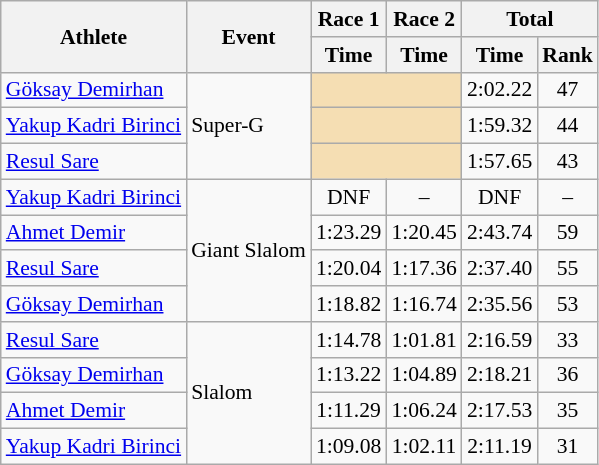<table class="wikitable" style="font-size:90%">
<tr>
<th rowspan="2">Athlete</th>
<th rowspan="2">Event</th>
<th>Race 1</th>
<th>Race 2</th>
<th colspan="2">Total</th>
</tr>
<tr>
<th>Time</th>
<th>Time</th>
<th>Time</th>
<th>Rank</th>
</tr>
<tr>
<td><a href='#'>Göksay Demirhan</a></td>
<td rowspan="3">Super-G</td>
<td colspan="2" bgcolor="wheat"></td>
<td align="center">2:02.22</td>
<td align="center">47</td>
</tr>
<tr>
<td><a href='#'>Yakup Kadri Birinci</a></td>
<td colspan="2" bgcolor="wheat"></td>
<td align="center">1:59.32</td>
<td align="center">44</td>
</tr>
<tr>
<td><a href='#'>Resul Sare</a></td>
<td colspan="2" bgcolor="wheat"></td>
<td align="center">1:57.65</td>
<td align="center">43</td>
</tr>
<tr>
<td><a href='#'>Yakup Kadri Birinci</a></td>
<td rowspan="4">Giant Slalom</td>
<td align="center">DNF</td>
<td align="center">–</td>
<td align="center">DNF</td>
<td align="center">–</td>
</tr>
<tr>
<td><a href='#'>Ahmet Demir</a></td>
<td align="center">1:23.29</td>
<td align="center">1:20.45</td>
<td align="center">2:43.74</td>
<td align="center">59</td>
</tr>
<tr>
<td><a href='#'>Resul Sare</a></td>
<td align="center">1:20.04</td>
<td align="center">1:17.36</td>
<td align="center">2:37.40</td>
<td align="center">55</td>
</tr>
<tr>
<td><a href='#'>Göksay Demirhan</a></td>
<td align="center">1:18.82</td>
<td align="center">1:16.74</td>
<td align="center">2:35.56</td>
<td align="center">53</td>
</tr>
<tr>
<td><a href='#'>Resul Sare</a></td>
<td rowspan="4">Slalom</td>
<td align="center">1:14.78</td>
<td align="center">1:01.81</td>
<td align="center">2:16.59</td>
<td align="center">33</td>
</tr>
<tr>
<td><a href='#'>Göksay Demirhan</a></td>
<td align="center">1:13.22</td>
<td align="center">1:04.89</td>
<td align="center">2:18.21</td>
<td align="center">36</td>
</tr>
<tr>
<td><a href='#'>Ahmet Demir</a></td>
<td align="center">1:11.29</td>
<td align="center">1:06.24</td>
<td align="center">2:17.53</td>
<td align="center">35</td>
</tr>
<tr>
<td><a href='#'>Yakup Kadri Birinci</a></td>
<td align="center">1:09.08</td>
<td align="center">1:02.11</td>
<td align="center">2:11.19</td>
<td align="center">31</td>
</tr>
</table>
